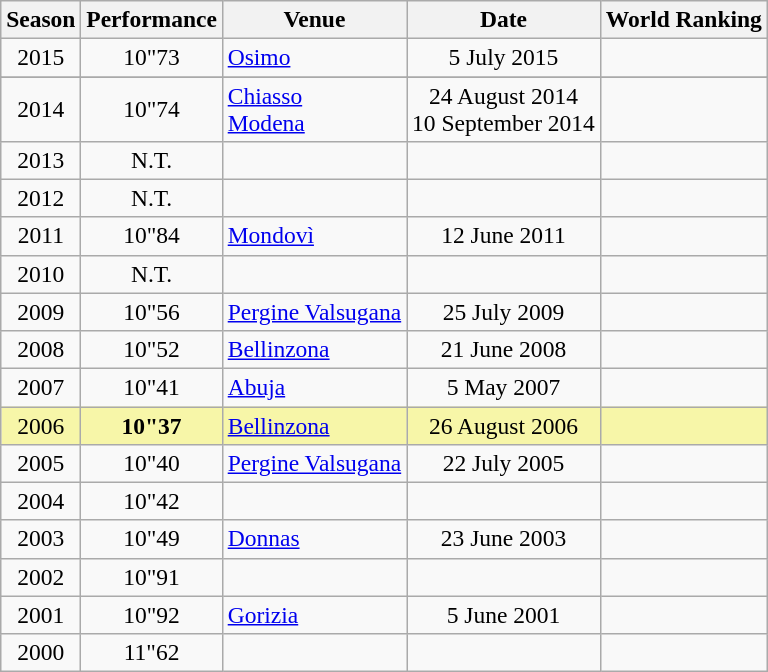<table class="wikitable" style="text-align:center; font-size:98%;">
<tr>
<th>Season</th>
<th>Performance</th>
<th>Venue</th>
<th>Date</th>
<th>World Ranking</th>
</tr>
<tr>
<td>2015</td>
<td>10"73</td>
<td align="left"> <a href='#'>Osimo</a></td>
<td>5 July 2015</td>
<td></td>
</tr>
<tr>
</tr>
<tr>
<td>2014</td>
<td>10"74</td>
<td align="left"> <a href='#'>Chiasso</a><br> <a href='#'>Modena</a></td>
<td>24 August 2014<br>10 September 2014</td>
<td></td>
</tr>
<tr>
<td>2013</td>
<td>N.T.</td>
<td></td>
<td></td>
<td></td>
</tr>
<tr>
<td>2012</td>
<td>N.T.</td>
<td></td>
<td></td>
<td></td>
</tr>
<tr>
<td>2011</td>
<td>10"84</td>
<td align="left"> <a href='#'>Mondovì</a></td>
<td>12 June 2011</td>
<td></td>
</tr>
<tr>
<td>2010</td>
<td>N.T.</td>
<td></td>
<td></td>
<td></td>
</tr>
<tr>
<td>2009</td>
<td>10"56</td>
<td align="left"> <a href='#'>Pergine Valsugana</a></td>
<td>25 July 2009</td>
<td></td>
</tr>
<tr>
<td>2008</td>
<td>10"52</td>
<td align="left"> <a href='#'>Bellinzona</a></td>
<td>21 June 2008</td>
<td></td>
</tr>
<tr>
<td>2007</td>
<td>10"41</td>
<td align="left"> <a href='#'>Abuja</a></td>
<td>5 May 2007</td>
<td></td>
</tr>
<tr bgcolor=F7F6A8>
<td>2006</td>
<td><strong>10"37</strong></td>
<td align="left"> <a href='#'>Bellinzona</a></td>
<td>26 August 2006</td>
<td></td>
</tr>
<tr>
<td>2005</td>
<td>10"40</td>
<td align="left"> <a href='#'>Pergine Valsugana</a></td>
<td>22 July 2005</td>
<td></td>
</tr>
<tr>
<td>2004</td>
<td>10"42</td>
<td></td>
<td></td>
<td></td>
</tr>
<tr>
<td>2003</td>
<td>10"49</td>
<td align="left"> <a href='#'>Donnas</a></td>
<td>23 June 2003</td>
<td></td>
</tr>
<tr>
<td>2002</td>
<td>10"91</td>
<td></td>
<td></td>
<td></td>
</tr>
<tr>
<td>2001</td>
<td>10"92</td>
<td align="left"> <a href='#'>Gorizia</a></td>
<td>5 June 2001</td>
<td></td>
</tr>
<tr>
<td>2000</td>
<td>11"62</td>
<td></td>
<td></td>
<td></td>
</tr>
</table>
